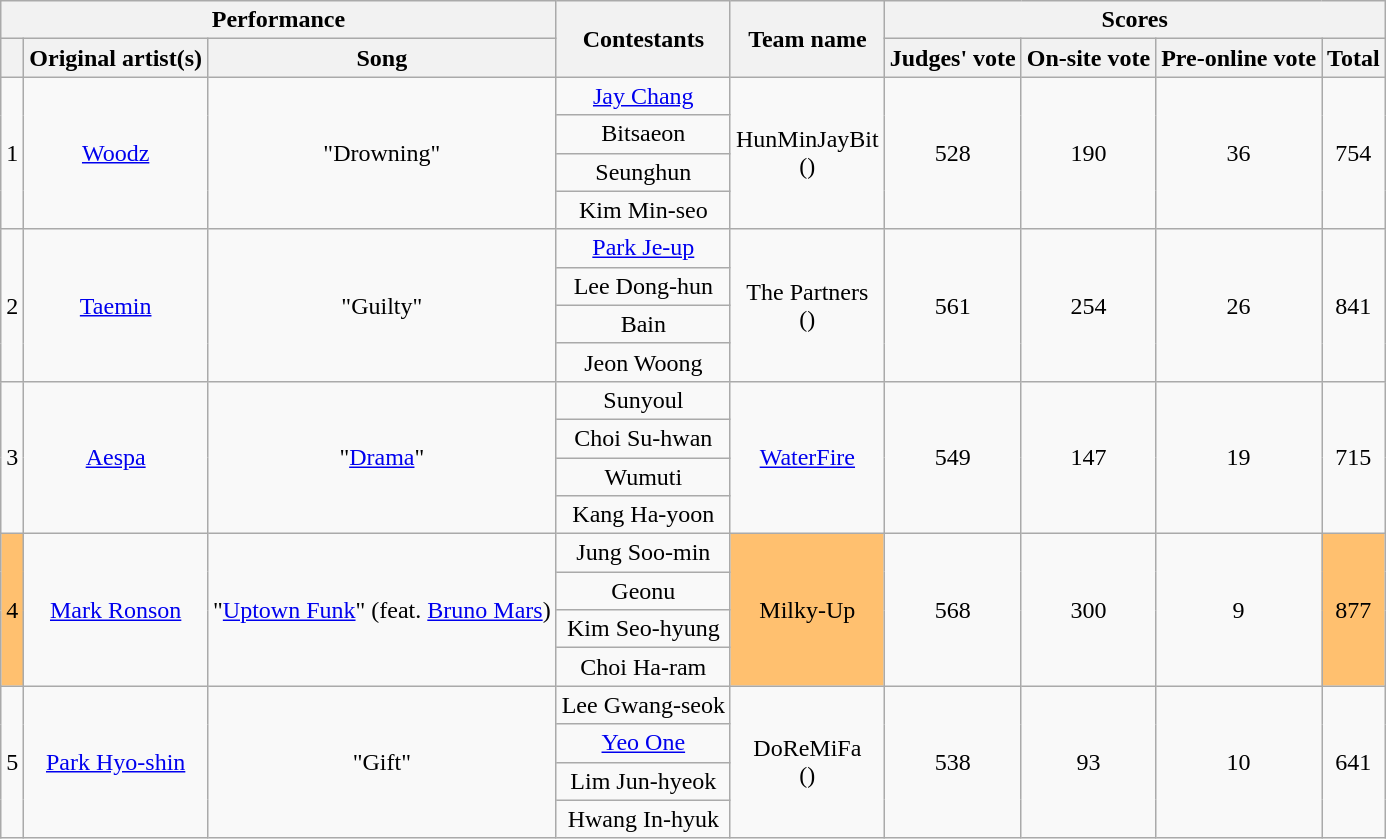<table class="wikitable" style="text-align:center">
<tr>
<th colspan="3">Performance</th>
<th rowspan="2">Contestants </th>
<th rowspan="2">Team name</th>
<th colspan="4">Scores</th>
</tr>
<tr>
<th></th>
<th>Original artist(s)</th>
<th>Song</th>
<th>Judges' vote</th>
<th>On-site vote</th>
<th>Pre-online vote</th>
<th>Total</th>
</tr>
<tr>
<td rowspan="4">1</td>
<td rowspan="4"><a href='#'>Woodz</a></td>
<td rowspan="4">"Drowning"</td>
<td><a href='#'>Jay Chang</a></td>
<td rowspan="4">HunMinJayBit<br>()</td>
<td rowspan="4">528</td>
<td rowspan="4">190</td>
<td rowspan="4">36</td>
<td rowspan="4">754</td>
</tr>
<tr>
<td>Bitsaeon</td>
</tr>
<tr>
<td>Seunghun</td>
</tr>
<tr>
<td>Kim Min-seo</td>
</tr>
<tr>
<td rowspan="4">2</td>
<td rowspan="4"><a href='#'>Taemin</a></td>
<td rowspan="4">"Guilty"</td>
<td><a href='#'>Park Je-up</a></td>
<td rowspan="4">The Partners<br>()</td>
<td rowspan="4">561</td>
<td rowspan="4">254</td>
<td rowspan="4">26</td>
<td rowspan="4">841</td>
</tr>
<tr>
<td>Lee Dong-hun</td>
</tr>
<tr>
<td>Bain</td>
</tr>
<tr>
<td>Jeon Woong</td>
</tr>
<tr>
<td rowspan="4">3</td>
<td rowspan="4"><a href='#'>Aespa</a></td>
<td rowspan="4">"<a href='#'>Drama</a>"</td>
<td>Sunyoul</td>
<td rowspan="4"><a href='#'>WaterFire</a></td>
<td rowspan="4">549</td>
<td rowspan="4">147</td>
<td rowspan="4">19</td>
<td rowspan="4">715</td>
</tr>
<tr>
<td>Choi Su-hwan</td>
</tr>
<tr>
<td>Wumuti</td>
</tr>
<tr>
<td>Kang Ha-yoon</td>
</tr>
<tr>
<td rowspan="4" style="background:#FFC06F">4</td>
<td rowspan="4"><a href='#'>Mark Ronson</a></td>
<td rowspan="4">"<a href='#'>Uptown Funk</a>" (feat. <a href='#'>Bruno Mars</a>)</td>
<td>Jung Soo-min</td>
<td rowspan="4" style="background:#FFC06F">Milky-Up</td>
<td rowspan="4">568</td>
<td rowspan="4">300</td>
<td rowspan="4">9</td>
<td rowspan="4" style="background:#FFC06F">877</td>
</tr>
<tr>
<td>Geonu</td>
</tr>
<tr>
<td>Kim Seo-hyung</td>
</tr>
<tr>
<td>Choi Ha-ram</td>
</tr>
<tr>
<td rowspan="4">5</td>
<td rowspan="4"><a href='#'>Park Hyo-shin</a></td>
<td rowspan="4">"Gift"</td>
<td>Lee Gwang-seok</td>
<td rowspan="4">DoReMiFa<br>()</td>
<td rowspan="4">538</td>
<td rowspan="4">93</td>
<td rowspan="4">10</td>
<td rowspan="4">641</td>
</tr>
<tr>
<td><a href='#'>Yeo One</a></td>
</tr>
<tr>
<td>Lim Jun-hyeok</td>
</tr>
<tr>
<td>Hwang In-hyuk</td>
</tr>
</table>
